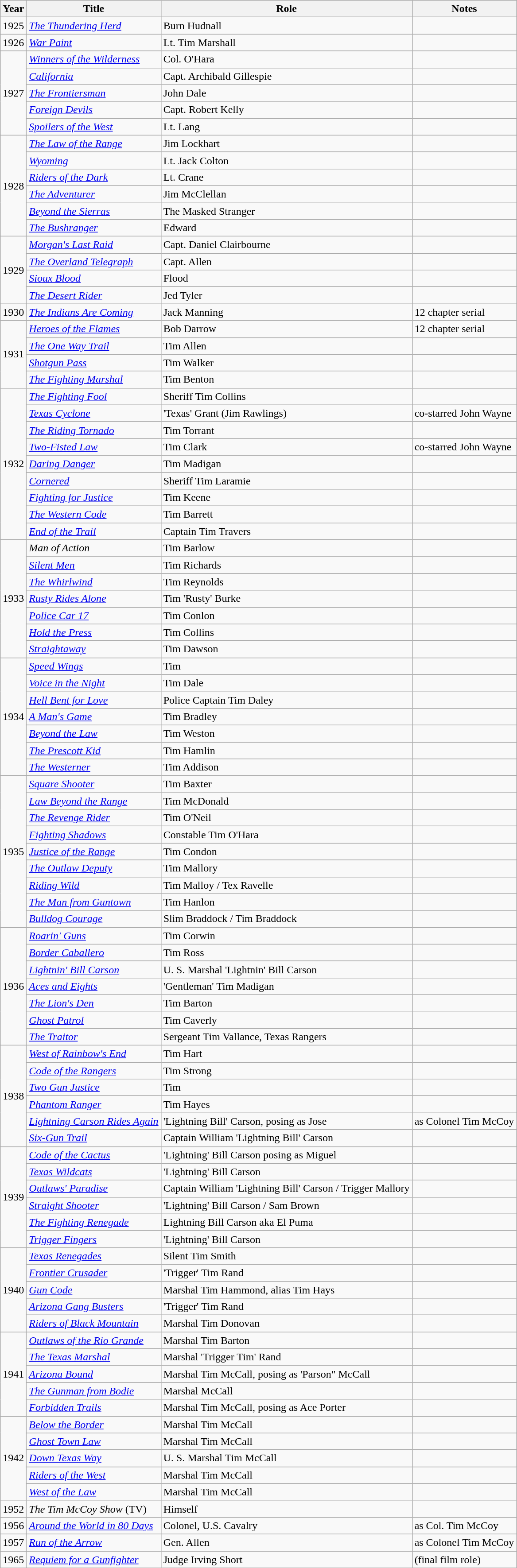<table class="wikitable">
<tr>
<th>Year</th>
<th>Title</th>
<th>Role</th>
<th>Notes</th>
</tr>
<tr>
<td rowspan="1">1925</td>
<td><em><a href='#'>The Thundering Herd</a></em></td>
<td>Burn Hudnall</td>
<td></td>
</tr>
<tr>
<td rowspan="1">1926</td>
<td><em><a href='#'>War Paint</a></em></td>
<td>Lt. Tim Marshall</td>
<td></td>
</tr>
<tr>
<td rowspan="5">1927</td>
<td><em><a href='#'>Winners of the Wilderness</a></em></td>
<td>Col. O'Hara</td>
<td></td>
</tr>
<tr>
<td><em><a href='#'>California</a></em></td>
<td>Capt. Archibald Gillespie</td>
<td></td>
</tr>
<tr>
<td><em><a href='#'>The Frontiersman</a></em></td>
<td>John Dale</td>
<td></td>
</tr>
<tr>
<td><em><a href='#'>Foreign Devils</a></em></td>
<td>Capt. Robert Kelly</td>
<td></td>
</tr>
<tr>
<td><em><a href='#'>Spoilers of the West</a></em></td>
<td>Lt. Lang</td>
<td></td>
</tr>
<tr>
<td rowspan="6">1928</td>
<td><em><a href='#'>The Law of the Range</a></em></td>
<td>Jim Lockhart</td>
<td></td>
</tr>
<tr>
<td><em><a href='#'>Wyoming</a></em></td>
<td>Lt. Jack Colton</td>
<td></td>
</tr>
<tr>
<td><em><a href='#'>Riders of the Dark</a></em></td>
<td>Lt. Crane</td>
<td></td>
</tr>
<tr>
<td><em><a href='#'>The Adventurer</a></em></td>
<td>Jim McClellan</td>
<td></td>
</tr>
<tr>
<td><em><a href='#'>Beyond the Sierras</a></em></td>
<td>The Masked Stranger</td>
<td></td>
</tr>
<tr>
<td><em><a href='#'>The Bushranger</a></em></td>
<td>Edward</td>
<td></td>
</tr>
<tr>
<td rowspan="4">1929</td>
<td><em><a href='#'>Morgan's Last Raid</a></em></td>
<td>Capt. Daniel Clairbourne</td>
<td></td>
</tr>
<tr>
<td><em><a href='#'>The Overland Telegraph</a></em></td>
<td>Capt. Allen</td>
<td></td>
</tr>
<tr>
<td><em><a href='#'>Sioux Blood</a></em></td>
<td>Flood</td>
<td></td>
</tr>
<tr>
<td><em><a href='#'>The Desert Rider</a></em></td>
<td>Jed Tyler</td>
<td></td>
</tr>
<tr>
<td rowspan="1">1930</td>
<td><em><a href='#'>The Indians Are Coming</a></em></td>
<td>Jack Manning</td>
<td>12 chapter serial</td>
</tr>
<tr>
<td rowspan="4">1931</td>
<td><em><a href='#'>Heroes of the Flames</a></em></td>
<td>Bob Darrow</td>
<td>12 chapter serial</td>
</tr>
<tr>
<td><em><a href='#'>The One Way Trail</a></em></td>
<td>Tim Allen</td>
<td></td>
</tr>
<tr>
<td><em><a href='#'>Shotgun Pass</a></em></td>
<td>Tim Walker</td>
<td></td>
</tr>
<tr>
<td><em><a href='#'>The Fighting Marshal</a></em></td>
<td>Tim Benton</td>
<td></td>
</tr>
<tr>
<td rowspan="9">1932</td>
<td><em><a href='#'>The Fighting Fool</a></em></td>
<td>Sheriff Tim Collins</td>
<td></td>
</tr>
<tr>
<td><em><a href='#'>Texas Cyclone</a></em></td>
<td>'Texas' Grant (Jim Rawlings)</td>
<td>co-starred John Wayne</td>
</tr>
<tr>
<td><em><a href='#'>The Riding Tornado</a></em></td>
<td>Tim Torrant</td>
<td></td>
</tr>
<tr>
<td><em><a href='#'>Two-Fisted Law</a></em></td>
<td>Tim Clark</td>
<td>co-starred John Wayne</td>
</tr>
<tr>
<td><em><a href='#'>Daring Danger</a></em></td>
<td>Tim Madigan</td>
<td></td>
</tr>
<tr>
<td><em><a href='#'>Cornered</a></em></td>
<td>Sheriff Tim Laramie</td>
<td></td>
</tr>
<tr>
<td><em><a href='#'>Fighting for Justice</a></em></td>
<td>Tim Keene</td>
<td></td>
</tr>
<tr>
<td><em><a href='#'>The Western Code</a></em></td>
<td>Tim Barrett</td>
<td></td>
</tr>
<tr>
<td><em><a href='#'>End of the Trail</a></em></td>
<td>Captain Tim Travers</td>
<td></td>
</tr>
<tr>
<td rowspan="7">1933</td>
<td><em>Man of Action</em></td>
<td>Tim Barlow</td>
<td></td>
</tr>
<tr>
<td><em><a href='#'>Silent Men</a></em></td>
<td>Tim Richards</td>
<td></td>
</tr>
<tr>
<td><em><a href='#'>The Whirlwind</a></em></td>
<td>Tim Reynolds</td>
<td></td>
</tr>
<tr>
<td><em><a href='#'>Rusty Rides Alone</a></em></td>
<td>Tim 'Rusty' Burke</td>
<td></td>
</tr>
<tr>
<td><em><a href='#'>Police Car 17</a></em></td>
<td>Tim Conlon</td>
<td></td>
</tr>
<tr>
<td><em><a href='#'>Hold the Press</a></em></td>
<td>Tim Collins</td>
<td></td>
</tr>
<tr>
<td><em><a href='#'>Straightaway</a></em></td>
<td>Tim Dawson</td>
<td></td>
</tr>
<tr>
<td rowspan="7">1934</td>
<td><em><a href='#'>Speed Wings</a></em></td>
<td>Tim</td>
<td></td>
</tr>
<tr>
<td><em><a href='#'>Voice in the Night</a></em></td>
<td>Tim Dale</td>
<td></td>
</tr>
<tr>
<td><em><a href='#'>Hell Bent for Love</a></em></td>
<td>Police Captain Tim Daley</td>
<td></td>
</tr>
<tr>
<td><em><a href='#'>A Man's Game</a></em></td>
<td>Tim Bradley</td>
<td></td>
</tr>
<tr>
<td><em><a href='#'>Beyond the Law</a></em></td>
<td>Tim Weston</td>
<td></td>
</tr>
<tr>
<td><em><a href='#'>The Prescott Kid</a></em></td>
<td>Tim Hamlin</td>
<td></td>
</tr>
<tr>
<td><em><a href='#'>The Westerner</a></em></td>
<td>Tim Addison</td>
<td></td>
</tr>
<tr>
<td rowspan="9">1935</td>
<td><em><a href='#'>Square Shooter</a></em></td>
<td>Tim Baxter</td>
<td></td>
</tr>
<tr>
<td><em><a href='#'>Law Beyond the Range</a></em></td>
<td>Tim McDonald</td>
<td></td>
</tr>
<tr>
<td><em><a href='#'>The Revenge Rider</a></em></td>
<td>Tim O'Neil</td>
<td></td>
</tr>
<tr>
<td><em><a href='#'>Fighting Shadows</a></em></td>
<td>Constable Tim O'Hara</td>
<td></td>
</tr>
<tr>
<td><em><a href='#'>Justice of the Range</a></em></td>
<td>Tim Condon</td>
<td></td>
</tr>
<tr>
<td><em><a href='#'>The Outlaw Deputy</a></em></td>
<td>Tim Mallory</td>
<td></td>
</tr>
<tr>
<td><em><a href='#'>Riding Wild</a></em></td>
<td>Tim Malloy / Tex Ravelle</td>
<td></td>
</tr>
<tr>
<td><em><a href='#'>The Man from Guntown</a></em></td>
<td>Tim Hanlon</td>
<td></td>
</tr>
<tr>
<td><em><a href='#'>Bulldog Courage</a></em></td>
<td>Slim Braddock / Tim Braddock</td>
<td></td>
</tr>
<tr>
<td rowspan="7">1936</td>
<td><em><a href='#'>Roarin' Guns</a></em></td>
<td>Tim Corwin</td>
<td></td>
</tr>
<tr>
<td><em><a href='#'>Border Caballero</a></em></td>
<td>Tim Ross</td>
<td></td>
</tr>
<tr>
<td><em><a href='#'>Lightnin' Bill Carson</a></em></td>
<td>U. S. Marshal 'Lightnin' Bill Carson</td>
<td></td>
</tr>
<tr>
<td><em><a href='#'>Aces and Eights</a></em></td>
<td>'Gentleman' Tim Madigan</td>
<td></td>
</tr>
<tr>
<td><em><a href='#'>The Lion's Den</a></em></td>
<td>Tim Barton</td>
<td></td>
</tr>
<tr>
<td><em><a href='#'>Ghost Patrol</a></em></td>
<td>Tim Caverly</td>
<td></td>
</tr>
<tr>
<td><em><a href='#'>The Traitor</a></em></td>
<td>Sergeant Tim Vallance, Texas Rangers</td>
<td></td>
</tr>
<tr>
<td rowspan="6">1938</td>
<td><em><a href='#'>West of Rainbow's End</a></em></td>
<td>Tim Hart</td>
<td></td>
</tr>
<tr>
<td><em><a href='#'>Code of the Rangers</a></em></td>
<td>Tim Strong</td>
<td></td>
</tr>
<tr>
<td><em><a href='#'>Two Gun Justice</a></em></td>
<td>Tim</td>
<td></td>
</tr>
<tr>
<td><em><a href='#'>Phantom Ranger</a></em></td>
<td>Tim Hayes</td>
<td></td>
</tr>
<tr>
<td><em><a href='#'>Lightning Carson Rides Again</a></em></td>
<td>'Lightning Bill' Carson, posing as Jose</td>
<td>as Colonel Tim McCoy</td>
</tr>
<tr>
<td><em><a href='#'>Six-Gun Trail</a></em></td>
<td>Captain William 'Lightning Bill' Carson</td>
<td></td>
</tr>
<tr>
<td rowspan="6">1939</td>
<td><em><a href='#'>Code of the Cactus</a></em></td>
<td>'Lightning' Bill Carson posing as Miguel</td>
<td></td>
</tr>
<tr>
<td><em><a href='#'>Texas Wildcats</a></em></td>
<td>'Lightning' Bill Carson</td>
<td></td>
</tr>
<tr>
<td><em><a href='#'>Outlaws' Paradise</a></em></td>
<td>Captain William 'Lightning Bill' Carson / Trigger Mallory</td>
<td></td>
</tr>
<tr>
<td><em><a href='#'>Straight Shooter</a></em></td>
<td>'Lightning' Bill Carson / Sam Brown</td>
<td></td>
</tr>
<tr>
<td><em><a href='#'>The Fighting Renegade</a></em></td>
<td>Lightning Bill Carson aka El Puma</td>
<td></td>
</tr>
<tr>
<td><em><a href='#'>Trigger Fingers</a></em></td>
<td>'Lightning' Bill Carson</td>
<td></td>
</tr>
<tr>
<td rowspan="5">1940</td>
<td><em><a href='#'>Texas Renegades</a></em></td>
<td>Silent Tim Smith</td>
<td></td>
</tr>
<tr>
<td><em><a href='#'>Frontier Crusader</a></em></td>
<td>'Trigger' Tim Rand</td>
<td></td>
</tr>
<tr>
<td><em><a href='#'>Gun Code</a></em></td>
<td>Marshal Tim Hammond, alias Tim Hays</td>
<td></td>
</tr>
<tr>
<td><em><a href='#'>Arizona Gang Busters</a></em></td>
<td>'Trigger' Tim Rand</td>
<td></td>
</tr>
<tr>
<td><em><a href='#'>Riders of Black Mountain</a></em></td>
<td>Marshal Tim Donovan</td>
<td></td>
</tr>
<tr>
<td rowspan="5">1941</td>
<td><em><a href='#'>Outlaws of the Rio Grande</a></em></td>
<td>Marshal Tim Barton</td>
<td></td>
</tr>
<tr>
<td><em><a href='#'>The Texas Marshal</a></em></td>
<td>Marshal 'Trigger Tim' Rand</td>
<td></td>
</tr>
<tr>
<td><em><a href='#'>Arizona Bound</a></em></td>
<td>Marshal Tim McCall, posing as 'Parson" McCall</td>
<td></td>
</tr>
<tr>
<td><em><a href='#'>The Gunman from Bodie</a></em></td>
<td>Marshal McCall</td>
<td></td>
</tr>
<tr>
<td><em><a href='#'>Forbidden Trails</a></em></td>
<td>Marshal Tim McCall, posing as Ace Porter</td>
<td></td>
</tr>
<tr>
<td rowspan="5">1942</td>
<td><em><a href='#'>Below the Border</a></em></td>
<td>Marshal Tim McCall</td>
<td></td>
</tr>
<tr>
<td><em><a href='#'>Ghost Town Law</a></em></td>
<td>Marshal Tim McCall</td>
<td></td>
</tr>
<tr>
<td><em><a href='#'>Down Texas Way</a></em></td>
<td>U. S. Marshal Tim McCall</td>
<td></td>
</tr>
<tr>
<td><em><a href='#'>Riders of the West</a></em></td>
<td>Marshal Tim McCall</td>
<td></td>
</tr>
<tr>
<td><em><a href='#'>West of the Law</a></em></td>
<td>Marshal Tim McCall</td>
<td></td>
</tr>
<tr>
<td rowspan="1">1952</td>
<td><em>The Tim McCoy Show</em> (TV)</td>
<td>Himself</td>
<td></td>
</tr>
<tr>
<td rowspan="1">1956</td>
<td><em><a href='#'>Around the World in 80 Days</a></em></td>
<td>Colonel, U.S. Cavalry</td>
<td>as Col. Tim McCoy</td>
</tr>
<tr>
<td rowspan="1">1957</td>
<td><em><a href='#'>Run of the Arrow</a></em></td>
<td>Gen. Allen</td>
<td>as Colonel Tim McCoy</td>
</tr>
<tr>
<td rowspan="1">1965</td>
<td><em><a href='#'>Requiem for a Gunfighter</a></em></td>
<td>Judge Irving Short</td>
<td>(final film role)</td>
</tr>
</table>
